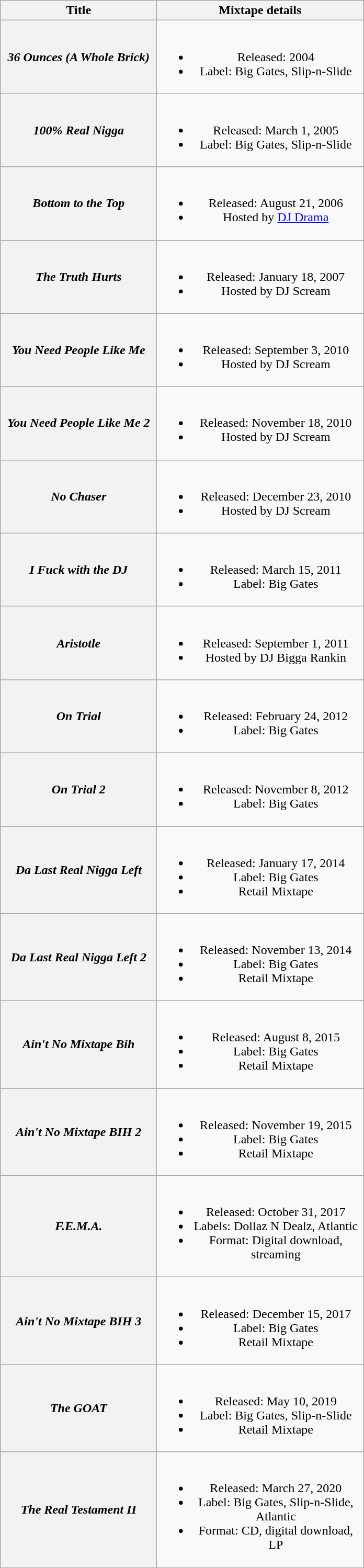<table class="wikitable plainrowheaders" style="text-align:center;">
<tr>
<th scope="col" rowspan="1" style="width:12em;">Title</th>
<th scope="col" rowspan="1" style="width:16em;">Mixtape details</th>
</tr>
<tr>
<th scope="row"><em>36 Ounces (A Whole Brick)</em></th>
<td><br><ul><li>Released: 2004</li><li>Label: Big Gates, Slip-n-Slide</li></ul></td>
</tr>
<tr>
<th scope="row"><em>100% Real Nigga</em></th>
<td><br><ul><li>Released: March 1, 2005</li><li>Label: Big Gates, Slip-n-Slide</li></ul></td>
</tr>
<tr>
<th scope="row"><em>Bottom to the Top</em></th>
<td><br><ul><li>Released: August 21, 2006</li><li>Hosted by <a href='#'>DJ Drama</a></li></ul></td>
</tr>
<tr>
<th scope="row"><em>The Truth Hurts</em></th>
<td><br><ul><li>Released: January 18, 2007</li><li>Hosted by DJ Scream</li></ul></td>
</tr>
<tr>
<th scope="row"><em>You Need People Like Me</em></th>
<td><br><ul><li>Released: September 3, 2010</li><li>Hosted by DJ Scream</li></ul></td>
</tr>
<tr>
<th scope="row"><em>You Need People Like Me 2</em></th>
<td><br><ul><li>Released: November 18, 2010</li><li>Hosted by DJ Scream</li></ul></td>
</tr>
<tr>
<th scope="row"><em>No Chaser</em></th>
<td><br><ul><li>Released: December 23, 2010</li><li>Hosted by DJ Scream</li></ul></td>
</tr>
<tr>
<th scope="row"><em>I Fuck with the DJ</em></th>
<td><br><ul><li>Released: March 15, 2011</li><li>Label: Big Gates</li></ul></td>
</tr>
<tr>
<th scope="row"><em>Aristotle</em></th>
<td><br><ul><li>Released: September 1, 2011</li><li>Hosted by DJ Bigga Rankin</li></ul></td>
</tr>
<tr>
<th scope="row"><em>On Trial</em></th>
<td><br><ul><li>Released: February 24, 2012</li><li>Label: Big Gates</li></ul></td>
</tr>
<tr>
<th scope="row"><em>On Trial 2</em></th>
<td><br><ul><li>Released: November 8, 2012</li><li>Label: Big Gates</li></ul></td>
</tr>
<tr>
<th scope="row"><em>Da Last Real Nigga Left</em></th>
<td><br><ul><li>Released: January 17, 2014</li><li>Label: Big Gates</li><li>Retail Mixtape</li></ul></td>
</tr>
<tr>
<th scope="row"><em>Da Last Real Nigga Left 2</em></th>
<td><br><ul><li>Released: November 13, 2014</li><li>Label: Big Gates</li><li>Retail Mixtape</li></ul></td>
</tr>
<tr>
<th scope="row"><em>Ain't No Mixtape Bih</em></th>
<td><br><ul><li>Released: August 8, 2015</li><li>Label: Big Gates</li><li>Retail Mixtape</li></ul></td>
</tr>
<tr>
<th scope="row"><em>Ain't No Mixtape BIH 2</em></th>
<td><br><ul><li>Released: November 19, 2015</li><li>Label: Big Gates</li><li>Retail Mixtape</li></ul></td>
</tr>
<tr>
<th scope="row"><em>F.E.M.A.</em><br></th>
<td><br><ul><li>Released: October 31, 2017</li><li>Labels: Dollaz N Dealz, Atlantic</li><li>Format: Digital download, streaming</li></ul></td>
</tr>
<tr>
<th scope="row"><em>Ain't No Mixtape BIH 3</em></th>
<td><br><ul><li>Released: December 15, 2017</li><li>Label: Big Gates</li><li>Retail Mixtape</li></ul></td>
</tr>
<tr>
<th scope="row"><em>The GOAT</em></th>
<td><br><ul><li>Released: May 10, 2019</li><li>Label: Big Gates, Slip-n-Slide</li><li>Retail Mixtape</li></ul></td>
</tr>
<tr>
<th scope="row"><em>The Real Testament II</em></th>
<td><br><ul><li>Released: March 27, 2020</li><li>Label: Big Gates, Slip-n-Slide, Atlantic</li><li>Format: CD, digital download, LP</li></ul></td>
</tr>
</table>
